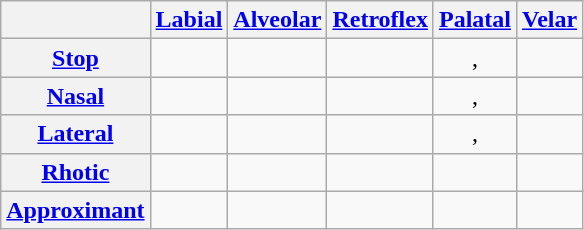<table class="wikitable">
<tr>
<th></th>
<th><a href='#'>Labial</a></th>
<th><a href='#'>Alveolar</a></th>
<th><a href='#'>Retroflex</a></th>
<th><a href='#'>Palatal</a></th>
<th><a href='#'>Velar</a></th>
</tr>
<tr align="center">
<th><a href='#'>Stop</a></th>
<td> </td>
<td> </td>
<td> </td>
<td>,  </td>
<td> </td>
</tr>
<tr align="center">
<th><a href='#'>Nasal</a></th>
<td> </td>
<td> </td>
<td> </td>
<td>,  </td>
<td> </td>
</tr>
<tr align="center">
<th><a href='#'>Lateral</a></th>
<td></td>
<td> </td>
<td> </td>
<td>,  </td>
<td></td>
</tr>
<tr align="center">
<th><a href='#'>Rhotic</a></th>
<td></td>
<td> </td>
<td> </td>
<td></td>
<td></td>
</tr>
<tr align="center">
<th><a href='#'>Approximant</a></th>
<td> </td>
<td></td>
<td></td>
<td> </td>
<td></td>
</tr>
</table>
